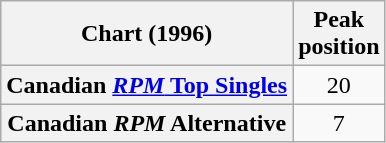<table class="wikitable plainrowheaders">
<tr>
<th>Chart (1996)</th>
<th>Peak<br>position</th>
</tr>
<tr>
<th scope="row">Canadian <a href='#'><em>RPM</em> Top Singles</a></th>
<td align="center">20</td>
</tr>
<tr>
<th scope="row">Canadian <em>RPM</em> Alternative</th>
<td align="center">7</td>
</tr>
</table>
